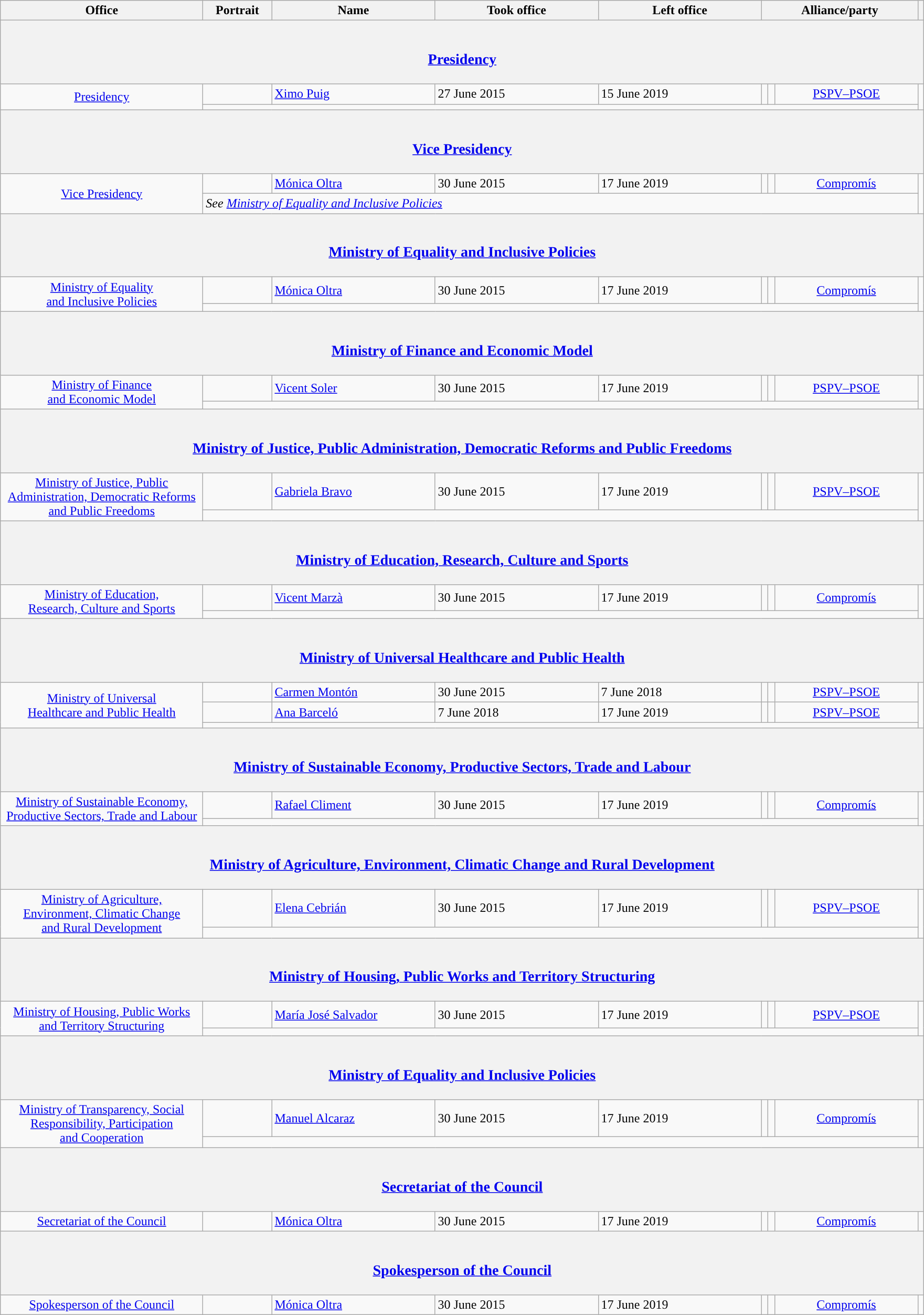<table class="wikitable" style="line-height:18px;">
<tr>
<th scope="col">Office<br></th>
<th scope="col">Portrait</th>
<th scope="col">Name</th>
<th scope="col">Took office</th>
<th scope="col">Left office</th>
<th colspan="3" scope="col">Alliance/party</th>
<th></th>
</tr>
<tr>
<th colspan="9"><br><h3><a href='#'>Presidency</a></h3></th>
</tr>
<tr>
<td align="center" rowspan="2" width="250"><a href='#'>Presidency</a><br></td>
<td width="80"></td>
<td width="200"><a href='#'>Ximo Puig</a></td>
<td width="200">27 June 2015</td>
<td width="200">15 June 2019</td>
<td width="1" style="background-color:"></td>
<td width="1" style="background-color:"></td>
<td width="175" align="center"><a href='#'>PSPV–PSOE</a></td>
<td align="center" rowspan="2"></td>
</tr>
<tr>
<td colspan="7"></td>
</tr>
<tr>
<th colspan="9"><br><h3><a href='#'>Vice Presidency</a></h3></th>
</tr>
<tr>
<td align="center" rowspan="2"><a href='#'>Vice Presidency</a><br></td>
<td></td>
<td><a href='#'>Mónica Oltra</a></td>
<td>30 June 2015</td>
<td>17 June 2019</td>
<td style="background-color:"></td>
<td style="background-color:"></td>
<td align="center"><a href='#'>Compromís</a><br></td>
<td align="center" rowspan="2"></td>
</tr>
<tr>
<td colspan="7"><em>See <a href='#'>Ministry of Equality and Inclusive Policies</a></em></td>
</tr>
<tr>
<th colspan="9"><br><h3><a href='#'>Ministry of Equality and Inclusive Policies</a></h3></th>
</tr>
<tr>
<td align="center" rowspan="2"><a href='#'>Ministry of Equality<br>and Inclusive Policies</a><br></td>
<td></td>
<td><a href='#'>Mónica Oltra</a></td>
<td>30 June 2015</td>
<td>17 June 2019</td>
<td style="background-color:"></td>
<td style="background-color:"></td>
<td align="center"><a href='#'>Compromís</a><br></td>
<td align="center" rowspan="2"></td>
</tr>
<tr>
<td colspan="7"></td>
</tr>
<tr>
<th colspan="9"><br><h3><a href='#'>Ministry of Finance and Economic Model</a></h3></th>
</tr>
<tr>
<td align="center" rowspan="2"><a href='#'>Ministry of Finance<br>and Economic Model</a><br></td>
<td></td>
<td><a href='#'>Vicent Soler</a></td>
<td>30 June 2015</td>
<td>17 June 2019</td>
<td style="background-color:"></td>
<td style="background-color:"></td>
<td align="center"><a href='#'>PSPV–PSOE</a></td>
<td align="center" rowspan="2"></td>
</tr>
<tr>
<td colspan="7"></td>
</tr>
<tr>
<th colspan="9"><br><h3><a href='#'>Ministry of Justice, Public Administration, Democratic Reforms and Public Freedoms</a></h3></th>
</tr>
<tr>
<td align="center" rowspan="2"><a href='#'>Ministry of Justice, Public<br>Administration, Democratic Reforms<br>and Public Freedoms</a><br></td>
<td></td>
<td><a href='#'>Gabriela Bravo</a></td>
<td>30 June 2015</td>
<td>17 June 2019</td>
<td style="background-color:"></td>
<td style="background-color:"></td>
<td align="center"><a href='#'>PSPV–PSOE</a><br></td>
<td align="center" rowspan="2"></td>
</tr>
<tr>
<td colspan="7"></td>
</tr>
<tr>
<th colspan="9"><br><h3><a href='#'>Ministry of Education, Research, Culture and Sports</a></h3></th>
</tr>
<tr>
<td align="center" rowspan="2"><a href='#'>Ministry of Education,<br>Research, Culture and Sports</a><br></td>
<td></td>
<td><a href='#'>Vicent Marzà</a></td>
<td>30 June 2015</td>
<td>17 June 2019</td>
<td style="background-color:"></td>
<td style="background-color:"></td>
<td align="center"><a href='#'>Compromís</a><br></td>
<td align="center" rowspan="2"></td>
</tr>
<tr>
<td colspan="7"></td>
</tr>
<tr>
<th colspan="9"><br><h3><a href='#'>Ministry of Universal Healthcare and Public Health</a></h3></th>
</tr>
<tr>
<td align="center" rowspan="3"><a href='#'>Ministry of Universal<br>Healthcare and Public Health</a><br></td>
<td></td>
<td><a href='#'>Carmen Montón</a></td>
<td>30 June 2015</td>
<td>7 June 2018</td>
<td style="background-color:"></td>
<td style="background-color:"></td>
<td align="center"><a href='#'>PSPV–PSOE</a></td>
<td align="center" rowspan="3"></td>
</tr>
<tr>
<td></td>
<td><a href='#'>Ana Barceló</a></td>
<td>7 June 2018</td>
<td>17 June 2019</td>
<td style="background-color:"></td>
<td style="background-color:"></td>
<td align="center"><a href='#'>PSPV–PSOE</a><br></td>
</tr>
<tr>
<td colspan="7"></td>
</tr>
<tr>
<th colspan="9"><br><h3><a href='#'>Ministry of Sustainable Economy, Productive Sectors, Trade and Labour</a></h3></th>
</tr>
<tr>
<td align="center" rowspan="2"><a href='#'>Ministry of Sustainable Economy,<br>Productive Sectors, Trade and Labour</a><br></td>
<td></td>
<td><a href='#'>Rafael Climent</a></td>
<td>30 June 2015</td>
<td>17 June 2019</td>
<td style="background-color:"></td>
<td style="background-color:"></td>
<td align="center"><a href='#'>Compromís</a><br></td>
<td align="center" rowspan="2"></td>
</tr>
<tr>
<td colspan="7"></td>
</tr>
<tr>
<th colspan="9"><br><h3><a href='#'>Ministry of Agriculture, Environment, Climatic Change and Rural Development</a></h3></th>
</tr>
<tr>
<td align="center" rowspan="2"><a href='#'>Ministry of Agriculture,<br>Environment, Climatic Change<br>and Rural Development</a><br></td>
<td></td>
<td><a href='#'>Elena Cebrián</a></td>
<td>30 June 2015</td>
<td>17 June 2019</td>
<td style="background-color:"></td>
<td style="background-color:"></td>
<td align="center"><a href='#'>PSPV–PSOE</a><br></td>
<td align="center" rowspan="2"></td>
</tr>
<tr>
<td colspan="7"></td>
</tr>
<tr>
<th colspan="9"><br><h3><a href='#'>Ministry of Housing, Public Works and Territory Structuring</a></h3></th>
</tr>
<tr>
<td align="center" rowspan="2"><a href='#'>Ministry of Housing, Public Works<br>and Territory Structuring</a><br></td>
<td></td>
<td><a href='#'>María José Salvador</a></td>
<td>30 June 2015</td>
<td>17 June 2019</td>
<td style="background-color:"></td>
<td style="background-color:"></td>
<td align="center"><a href='#'>PSPV–PSOE</a></td>
<td align="center" rowspan="2"></td>
</tr>
<tr>
<td colspan="7"></td>
</tr>
<tr>
<th colspan="9"><br><h3><a href='#'>Ministry of Equality and Inclusive Policies</a></h3></th>
</tr>
<tr>
<td align="center" rowspan="2"><a href='#'>Ministry of Transparency, Social<br>Responsibility, Participation<br>and Cooperation</a><br></td>
<td></td>
<td><a href='#'>Manuel Alcaraz</a></td>
<td>30 June 2015</td>
<td>17 June 2019</td>
<td style="background-color:"></td>
<td style="background-color:"></td>
<td align="center"><a href='#'>Compromís</a><br></td>
<td align="center" rowspan="2"></td>
</tr>
<tr>
<td colspan="7"></td>
</tr>
<tr>
<th colspan="9"><br><h3><a href='#'>Secretariat of the Council</a></h3></th>
</tr>
<tr>
<td align="center"><a href='#'>Secretariat of the Council</a><br></td>
<td></td>
<td><a href='#'>Mónica Oltra</a></td>
<td>30 June 2015</td>
<td>17 June 2019</td>
<td style="background-color:"></td>
<td style="background-color:"></td>
<td align="center"><a href='#'>Compromís</a><br></td>
<td align="center"></td>
</tr>
<tr>
<th colspan="9"><br><h3><a href='#'>Spokesperson of the Council</a></h3></th>
</tr>
<tr>
<td align="center"><a href='#'>Spokesperson of the Council</a><br></td>
<td></td>
<td><a href='#'>Mónica Oltra</a></td>
<td>30 June 2015</td>
<td>17 June 2019</td>
<td style="background-color:"></td>
<td style="background-color:"></td>
<td align="center"><a href='#'>Compromís</a><br></td>
<td align="center"></td>
</tr>
</table>
